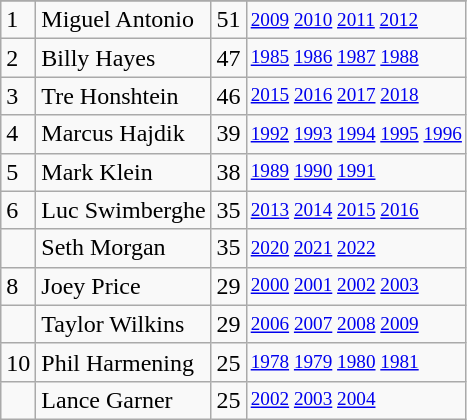<table class="wikitable">
<tr>
</tr>
<tr>
<td>1</td>
<td>Miguel Antonio</td>
<td>51</td>
<td style="font-size:80%;"><a href='#'>2009</a> <a href='#'>2010</a> <a href='#'>2011</a> <a href='#'>2012</a></td>
</tr>
<tr>
<td>2</td>
<td>Billy Hayes</td>
<td>47</td>
<td style="font-size:80%;"><a href='#'>1985</a> <a href='#'>1986</a> <a href='#'>1987</a> <a href='#'>1988</a></td>
</tr>
<tr>
<td>3</td>
<td>Tre Honshtein</td>
<td>46</td>
<td style="font-size:80%;"><a href='#'>2015</a> <a href='#'>2016</a> <a href='#'>2017</a> <a href='#'>2018</a></td>
</tr>
<tr>
<td>4</td>
<td>Marcus Hajdik</td>
<td>39</td>
<td style="font-size:80%;"><a href='#'>1992</a> <a href='#'>1993</a> <a href='#'>1994</a> <a href='#'>1995</a> <a href='#'>1996</a></td>
</tr>
<tr>
<td>5</td>
<td>Mark Klein</td>
<td>38</td>
<td style="font-size:80%;"><a href='#'>1989</a> <a href='#'>1990</a> <a href='#'>1991</a></td>
</tr>
<tr>
<td>6</td>
<td>Luc Swimberghe</td>
<td>35</td>
<td style="font-size:80%;"><a href='#'>2013</a> <a href='#'>2014</a> <a href='#'>2015</a> <a href='#'>2016</a></td>
</tr>
<tr>
<td></td>
<td>Seth Morgan</td>
<td>35</td>
<td style="font-size:80%;"><a href='#'>2020</a> <a href='#'>2021</a> <a href='#'>2022</a></td>
</tr>
<tr>
<td>8</td>
<td>Joey Price</td>
<td>29</td>
<td style="font-size:80%;"><a href='#'>2000</a> <a href='#'>2001</a> <a href='#'>2002</a> <a href='#'>2003</a></td>
</tr>
<tr>
<td></td>
<td>Taylor Wilkins</td>
<td>29</td>
<td style="font-size:80%;"><a href='#'>2006</a> <a href='#'>2007</a> <a href='#'>2008</a> <a href='#'>2009</a></td>
</tr>
<tr>
<td>10</td>
<td>Phil Harmening</td>
<td>25</td>
<td style="font-size:80%;"><a href='#'>1978</a> <a href='#'>1979</a> <a href='#'>1980</a> <a href='#'>1981</a></td>
</tr>
<tr>
<td></td>
<td>Lance Garner</td>
<td>25</td>
<td style="font-size:80%;"><a href='#'>2002</a> <a href='#'>2003</a> <a href='#'>2004</a></td>
</tr>
</table>
